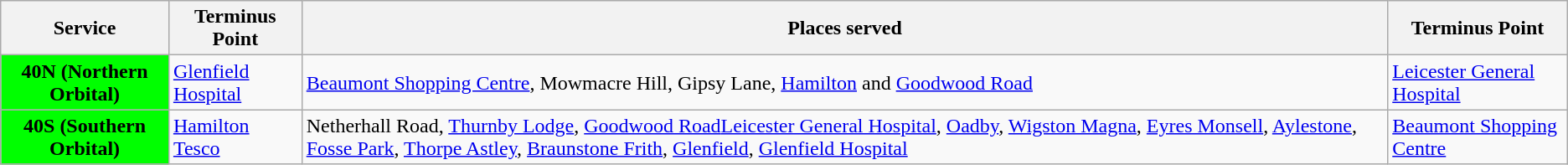<table class="wikitable sortable">
<tr>
<th>Service</th>
<th>Terminus Point</th>
<th>Places served</th>
<th>Terminus Point</th>
</tr>
<tr>
<th style="background: lime">40N (Northern Orbital)</th>
<td><a href='#'>Glenfield Hospital</a></td>
<td><a href='#'>Beaumont Shopping Centre</a>, Mowmacre Hill, Gipsy Lane, <a href='#'>Hamilton</a> and <a href='#'>Goodwood Road</a></td>
<td><a href='#'>Leicester General Hospital</a></td>
</tr>
<tr>
<th style="background: lime">40S (Southern Orbital)</th>
<td><a href='#'>Hamilton Tesco</a></td>
<td>Netherhall Road, <a href='#'>Thurnby Lodge</a>, <a href='#'>Goodwood Road</a><a href='#'>Leicester General Hospital</a>, <a href='#'>Oadby</a>, <a href='#'>Wigston Magna</a>, <a href='#'>Eyres Monsell</a>, <a href='#'>Aylestone</a>, <a href='#'>Fosse Park</a>, <a href='#'>Thorpe Astley</a>, <a href='#'>Braunstone Frith</a>, <a href='#'>Glenfield</a>, <a href='#'>Glenfield Hospital</a></td>
<td><a href='#'>Beaumont Shopping Centre</a></td>
</tr>
</table>
